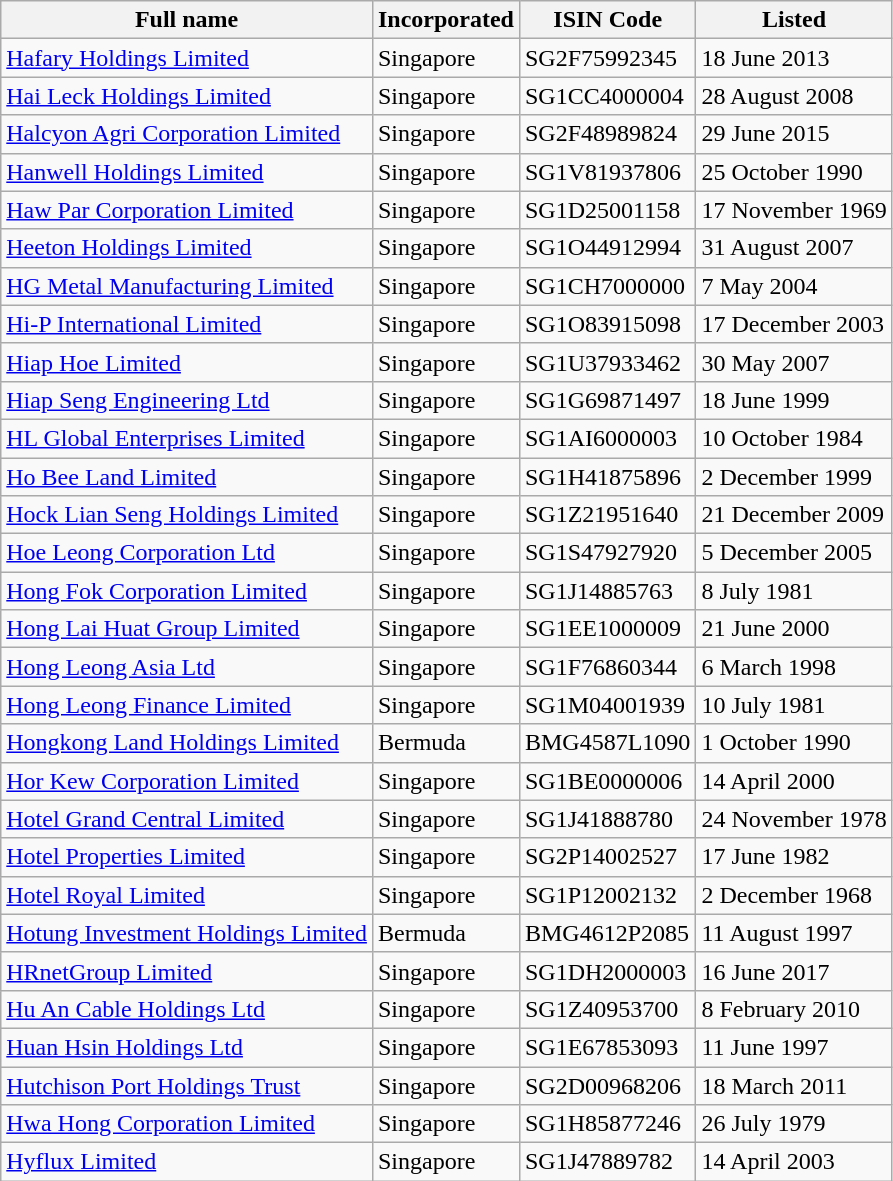<table class="wikitable">
<tr>
<th>Full name</th>
<th>Incorporated</th>
<th>ISIN Code</th>
<th>Listed</th>
</tr>
<tr>
<td><a href='#'>Hafary Holdings Limited</a></td>
<td>Singapore</td>
<td>SG2F75992345</td>
<td>18 June 2013</td>
</tr>
<tr>
<td><a href='#'>Hai Leck Holdings Limited</a></td>
<td>Singapore</td>
<td>SG1CC4000004</td>
<td>28 August 2008</td>
</tr>
<tr>
<td><a href='#'>Halcyon Agri Corporation Limited</a></td>
<td>Singapore</td>
<td>SG2F48989824</td>
<td>29 June 2015</td>
</tr>
<tr>
<td><a href='#'>Hanwell Holdings Limited</a></td>
<td>Singapore</td>
<td>SG1V81937806</td>
<td>25 October 1990</td>
</tr>
<tr>
<td><a href='#'>Haw Par Corporation Limited</a></td>
<td>Singapore</td>
<td>SG1D25001158</td>
<td>17 November 1969</td>
</tr>
<tr>
<td><a href='#'>Heeton Holdings Limited</a></td>
<td>Singapore</td>
<td>SG1O44912994</td>
<td>31 August 2007</td>
</tr>
<tr>
<td><a href='#'>HG Metal Manufacturing Limited</a></td>
<td>Singapore</td>
<td>SG1CH7000000</td>
<td>7 May 2004</td>
</tr>
<tr>
<td><a href='#'>Hi-P International Limited</a></td>
<td>Singapore</td>
<td>SG1O83915098</td>
<td>17 December 2003</td>
</tr>
<tr>
<td><a href='#'>Hiap Hoe Limited</a></td>
<td>Singapore</td>
<td>SG1U37933462</td>
<td>30 May 2007</td>
</tr>
<tr>
<td><a href='#'>Hiap Seng Engineering Ltd</a></td>
<td>Singapore</td>
<td>SG1G69871497</td>
<td>18 June 1999</td>
</tr>
<tr>
<td><a href='#'>HL Global Enterprises Limited</a></td>
<td>Singapore</td>
<td>SG1AI6000003</td>
<td>10 October 1984</td>
</tr>
<tr>
<td><a href='#'>Ho Bee Land Limited</a></td>
<td>Singapore</td>
<td>SG1H41875896</td>
<td>2 December 1999</td>
</tr>
<tr>
<td><a href='#'>Hock Lian Seng Holdings Limited</a></td>
<td>Singapore</td>
<td>SG1Z21951640</td>
<td>21 December 2009</td>
</tr>
<tr>
<td><a href='#'>Hoe Leong Corporation Ltd</a></td>
<td>Singapore</td>
<td>SG1S47927920</td>
<td>5 December 2005</td>
</tr>
<tr>
<td><a href='#'>Hong Fok Corporation Limited</a></td>
<td>Singapore</td>
<td>SG1J14885763</td>
<td>8 July 1981</td>
</tr>
<tr>
<td><a href='#'>Hong Lai Huat Group Limited</a></td>
<td>Singapore</td>
<td>SG1EE1000009</td>
<td>21 June 2000</td>
</tr>
<tr>
<td><a href='#'>Hong Leong Asia Ltd</a></td>
<td>Singapore</td>
<td>SG1F76860344</td>
<td>6 March 1998</td>
</tr>
<tr>
<td><a href='#'>Hong Leong Finance Limited</a></td>
<td>Singapore</td>
<td>SG1M04001939</td>
<td>10 July 1981</td>
</tr>
<tr>
<td><a href='#'>Hongkong Land Holdings Limited</a></td>
<td>Bermuda</td>
<td>BMG4587L1090</td>
<td>1 October 1990</td>
</tr>
<tr>
<td><a href='#'>Hor Kew Corporation Limited</a></td>
<td>Singapore</td>
<td>SG1BE0000006</td>
<td>14 April 2000</td>
</tr>
<tr>
<td><a href='#'>Hotel Grand Central Limited</a></td>
<td>Singapore</td>
<td>SG1J41888780</td>
<td>24 November 1978</td>
</tr>
<tr>
<td><a href='#'>Hotel Properties Limited</a></td>
<td>Singapore</td>
<td>SG2P14002527</td>
<td>17 June 1982</td>
</tr>
<tr>
<td><a href='#'>Hotel Royal Limited</a></td>
<td>Singapore</td>
<td>SG1P12002132</td>
<td>2 December 1968</td>
</tr>
<tr>
<td><a href='#'>Hotung Investment Holdings Limited</a></td>
<td>Bermuda</td>
<td>BMG4612P2085</td>
<td>11 August 1997</td>
</tr>
<tr>
<td><a href='#'>HRnetGroup Limited</a></td>
<td>Singapore</td>
<td>SG1DH2000003</td>
<td>16 June 2017</td>
</tr>
<tr>
<td><a href='#'>Hu An Cable Holdings Ltd</a></td>
<td>Singapore</td>
<td>SG1Z40953700</td>
<td>8 February 2010</td>
</tr>
<tr>
<td><a href='#'>Huan Hsin Holdings Ltd</a></td>
<td>Singapore</td>
<td>SG1E67853093</td>
<td>11 June 1997</td>
</tr>
<tr>
<td><a href='#'>Hutchison Port Holdings Trust</a></td>
<td>Singapore</td>
<td>SG2D00968206</td>
<td>18 March 2011</td>
</tr>
<tr>
<td><a href='#'>Hwa Hong Corporation Limited</a></td>
<td>Singapore</td>
<td>SG1H85877246</td>
<td>26 July 1979</td>
</tr>
<tr>
<td><a href='#'>Hyflux Limited</a></td>
<td>Singapore</td>
<td>SG1J47889782</td>
<td>14 April 2003</td>
</tr>
</table>
